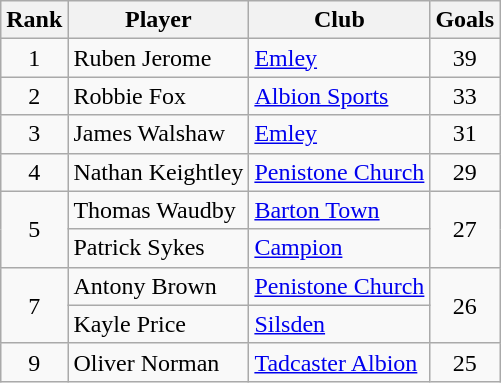<table class="wikitable" style="text-align:center">
<tr>
<th>Rank</th>
<th>Player</th>
<th>Club</th>
<th>Goals</th>
</tr>
<tr>
<td rowspan="1">1</td>
<td align=left>Ruben Jerome</td>
<td align=left><a href='#'>Emley</a></td>
<td rowspan="1">39</td>
</tr>
<tr>
<td rowspan="1">2</td>
<td align=left>Robbie Fox</td>
<td align=left><a href='#'>Albion Sports</a></td>
<td rowspan="1">33</td>
</tr>
<tr>
<td rowspan="1">3</td>
<td align=left>James Walshaw</td>
<td align=left><a href='#'>Emley</a></td>
<td rowspan="1">31</td>
</tr>
<tr>
<td rowspan="1">4</td>
<td align=left>Nathan Keightley</td>
<td align=left><a href='#'>Penistone Church</a></td>
<td rowspan="1">29</td>
</tr>
<tr>
<td rowspan="2">5</td>
<td align=left>Thomas Waudby</td>
<td align=left><a href='#'>Barton Town</a></td>
<td rowspan="2">27</td>
</tr>
<tr>
<td align=left>Patrick Sykes</td>
<td align=left><a href='#'>Campion</a></td>
</tr>
<tr>
<td rowspan="2">7</td>
<td align=left>Antony Brown</td>
<td align=left><a href='#'>Penistone Church</a></td>
<td rowspan="2">26</td>
</tr>
<tr>
<td align=left>Kayle Price</td>
<td align=left><a href='#'>Silsden</a></td>
</tr>
<tr>
<td rowspan="1">9</td>
<td align=left>Oliver Norman</td>
<td align=left><a href='#'>Tadcaster Albion</a></td>
<td rowspan="1">25</td>
</tr>
</table>
